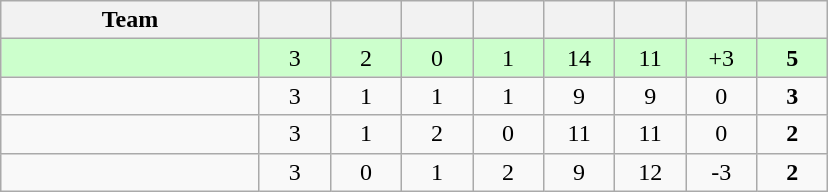<table class="wikitable" style="text-align:center;">
<tr>
<th width=165>Team</th>
<th width=40></th>
<th width=40></th>
<th width=40></th>
<th width=40></th>
<th width=40></th>
<th width=40></th>
<th width=40></th>
<th width=40></th>
</tr>
<tr bgcolor="ccffcc">
<td style="text-align:left;"></td>
<td>3</td>
<td>2</td>
<td>0</td>
<td>1</td>
<td>14</td>
<td>11</td>
<td>+3</td>
<td><strong>5</strong></td>
</tr>
<tr>
<td style="text-align:left;"></td>
<td>3</td>
<td>1</td>
<td>1</td>
<td>1</td>
<td>9</td>
<td>9</td>
<td>0</td>
<td><strong>3</strong></td>
</tr>
<tr>
<td style="text-align:left;"></td>
<td>3</td>
<td>1</td>
<td>2</td>
<td>0</td>
<td>11</td>
<td>11</td>
<td>0</td>
<td><strong>2</strong></td>
</tr>
<tr>
<td style="text-align:left;"></td>
<td>3</td>
<td>0</td>
<td>1</td>
<td>2</td>
<td>9</td>
<td>12</td>
<td>-3</td>
<td><strong>2</strong></td>
</tr>
</table>
